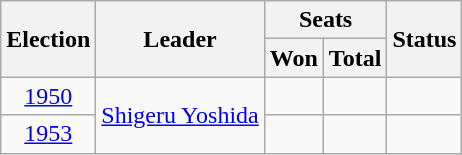<table class=wikitable style=text-align:center>
<tr>
<th rowspan=2>Election</th>
<th rowspan=2>Leader</th>
<th colspan=2>Seats</th>
<th rowspan=2>Status</th>
</tr>
<tr>
<th>Won</th>
<th>Total</th>
</tr>
<tr>
<td><a href='#'>1950</a></td>
<td rowspan="2"><a href='#'>Shigeru Yoshida</a></td>
<td></td>
<td></td>
<td></td>
</tr>
<tr>
<td><a href='#'>1953</a></td>
<td></td>
<td></td>
<td></td>
</tr>
</table>
